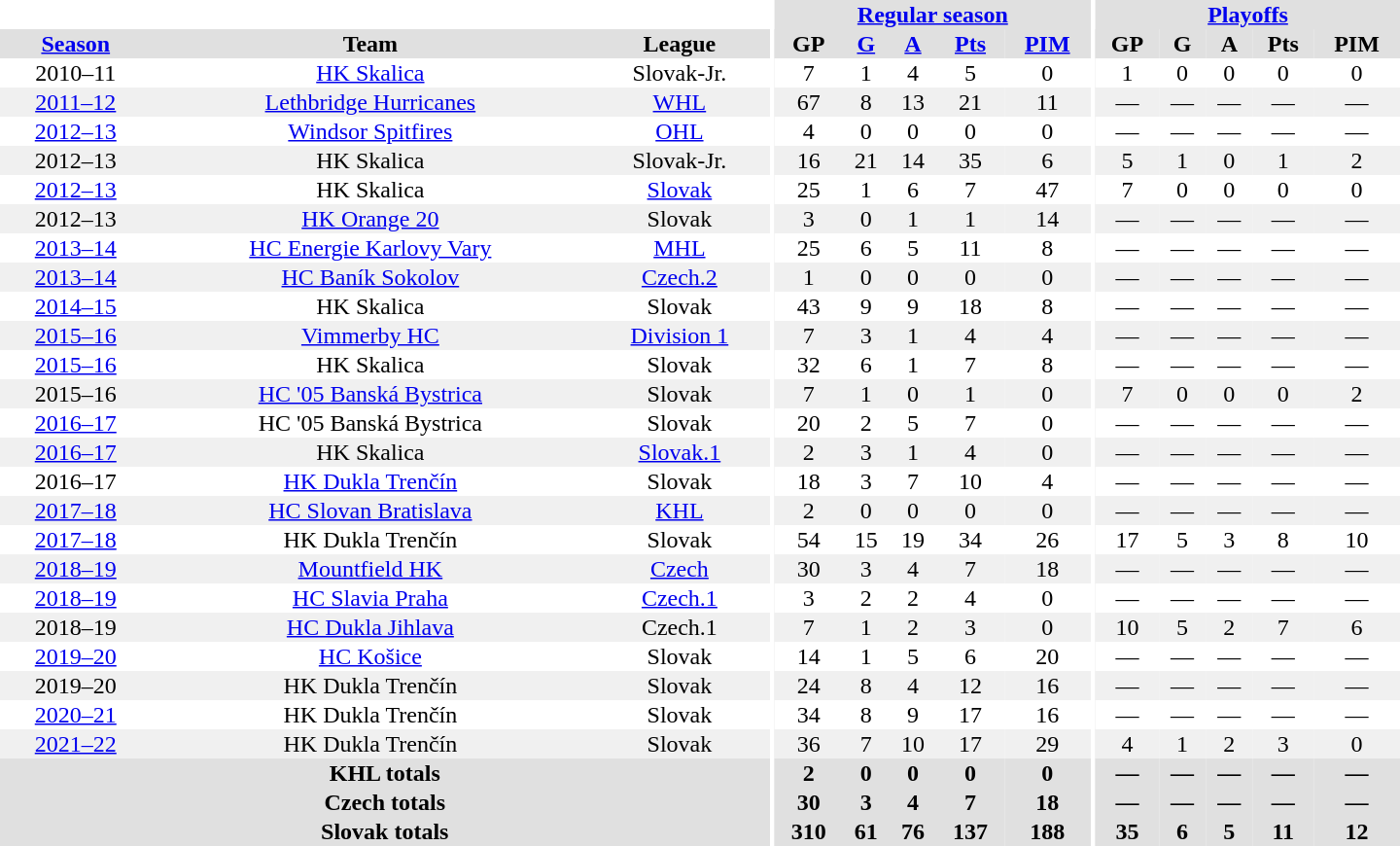<table border="0" cellpadding="1" cellspacing="0" style="text-align:center; width:60em">
<tr bgcolor="#e0e0e0">
<th colspan="3" bgcolor="#ffffff"></th>
<th rowspan="99" bgcolor="#ffffff"></th>
<th colspan="5"><a href='#'>Regular season</a></th>
<th rowspan="99" bgcolor="#ffffff"></th>
<th colspan="5"><a href='#'>Playoffs</a></th>
</tr>
<tr bgcolor="#e0e0e0">
<th><a href='#'>Season</a></th>
<th>Team</th>
<th>League</th>
<th>GP</th>
<th><a href='#'>G</a></th>
<th><a href='#'>A</a></th>
<th><a href='#'>Pts</a></th>
<th><a href='#'>PIM</a></th>
<th>GP</th>
<th>G</th>
<th>A</th>
<th>Pts</th>
<th>PIM</th>
</tr>
<tr>
<td>2010–11</td>
<td><a href='#'>HK Skalica</a></td>
<td>Slovak-Jr.</td>
<td>7</td>
<td>1</td>
<td>4</td>
<td>5</td>
<td>0</td>
<td>1</td>
<td>0</td>
<td>0</td>
<td>0</td>
<td>0</td>
</tr>
<tr bgcolor="#f0f0f0">
<td><a href='#'>2011–12</a></td>
<td><a href='#'>Lethbridge Hurricanes</a></td>
<td><a href='#'>WHL</a></td>
<td>67</td>
<td>8</td>
<td>13</td>
<td>21</td>
<td>11</td>
<td>—</td>
<td>—</td>
<td>—</td>
<td>—</td>
<td>—</td>
</tr>
<tr>
<td><a href='#'>2012–13</a></td>
<td><a href='#'>Windsor Spitfires</a></td>
<td><a href='#'>OHL</a></td>
<td>4</td>
<td>0</td>
<td>0</td>
<td>0</td>
<td>0</td>
<td>—</td>
<td>—</td>
<td>—</td>
<td>—</td>
<td>—</td>
</tr>
<tr bgcolor="#f0f0f0">
<td>2012–13</td>
<td>HK Skalica</td>
<td>Slovak-Jr.</td>
<td>16</td>
<td>21</td>
<td>14</td>
<td>35</td>
<td>6</td>
<td>5</td>
<td>1</td>
<td>0</td>
<td>1</td>
<td>2</td>
</tr>
<tr>
<td><a href='#'>2012–13</a></td>
<td>HK Skalica</td>
<td><a href='#'>Slovak</a></td>
<td>25</td>
<td>1</td>
<td>6</td>
<td>7</td>
<td>47</td>
<td>7</td>
<td>0</td>
<td>0</td>
<td>0</td>
<td>0</td>
</tr>
<tr bgcolor="#f0f0f0">
<td>2012–13</td>
<td><a href='#'>HK Orange 20</a></td>
<td>Slovak</td>
<td>3</td>
<td>0</td>
<td>1</td>
<td>1</td>
<td>14</td>
<td>—</td>
<td>—</td>
<td>—</td>
<td>—</td>
<td>—</td>
</tr>
<tr>
<td><a href='#'>2013–14</a></td>
<td><a href='#'>HC Energie Karlovy Vary</a></td>
<td><a href='#'>MHL</a></td>
<td>25</td>
<td>6</td>
<td>5</td>
<td>11</td>
<td>8</td>
<td>—</td>
<td>—</td>
<td>—</td>
<td>—</td>
<td>—</td>
</tr>
<tr bgcolor="#f0f0f0">
<td><a href='#'>2013–14</a></td>
<td><a href='#'>HC Baník Sokolov</a></td>
<td><a href='#'>Czech.2</a></td>
<td>1</td>
<td>0</td>
<td>0</td>
<td>0</td>
<td>0</td>
<td>—</td>
<td>—</td>
<td>—</td>
<td>—</td>
<td>—</td>
</tr>
<tr>
<td><a href='#'>2014–15</a></td>
<td>HK Skalica</td>
<td>Slovak</td>
<td>43</td>
<td>9</td>
<td>9</td>
<td>18</td>
<td>8</td>
<td>—</td>
<td>—</td>
<td>—</td>
<td>—</td>
<td>—</td>
</tr>
<tr bgcolor="#f0f0f0">
<td><a href='#'>2015–16</a></td>
<td><a href='#'>Vimmerby HC</a></td>
<td><a href='#'>Division 1</a></td>
<td>7</td>
<td>3</td>
<td>1</td>
<td>4</td>
<td>4</td>
<td>—</td>
<td>—</td>
<td>—</td>
<td>—</td>
<td>—</td>
</tr>
<tr>
<td><a href='#'>2015–16</a></td>
<td>HK Skalica</td>
<td>Slovak</td>
<td>32</td>
<td>6</td>
<td>1</td>
<td>7</td>
<td>8</td>
<td>—</td>
<td>—</td>
<td>—</td>
<td>—</td>
<td>—</td>
</tr>
<tr bgcolor="#f0f0f0">
<td>2015–16</td>
<td><a href='#'>HC '05 Banská Bystrica</a></td>
<td>Slovak</td>
<td>7</td>
<td>1</td>
<td>0</td>
<td>1</td>
<td>0</td>
<td>7</td>
<td>0</td>
<td>0</td>
<td>0</td>
<td>2</td>
</tr>
<tr>
<td><a href='#'>2016–17</a></td>
<td>HC '05 Banská Bystrica</td>
<td>Slovak</td>
<td>20</td>
<td>2</td>
<td>5</td>
<td>7</td>
<td>0</td>
<td>—</td>
<td>—</td>
<td>—</td>
<td>—</td>
<td>—</td>
</tr>
<tr bgcolor="#f0f0f0">
<td><a href='#'>2016–17</a></td>
<td>HK Skalica</td>
<td><a href='#'>Slovak.1</a></td>
<td>2</td>
<td>3</td>
<td>1</td>
<td>4</td>
<td>0</td>
<td>—</td>
<td>—</td>
<td>—</td>
<td>—</td>
<td>—</td>
</tr>
<tr>
<td>2016–17</td>
<td><a href='#'>HK Dukla Trenčín</a></td>
<td>Slovak</td>
<td>18</td>
<td>3</td>
<td>7</td>
<td>10</td>
<td>4</td>
<td>—</td>
<td>—</td>
<td>—</td>
<td>—</td>
<td>—</td>
</tr>
<tr bgcolor="#f0f0f0">
<td><a href='#'>2017–18</a></td>
<td><a href='#'>HC Slovan Bratislava</a></td>
<td><a href='#'>KHL</a></td>
<td>2</td>
<td>0</td>
<td>0</td>
<td>0</td>
<td>0</td>
<td>—</td>
<td>—</td>
<td>—</td>
<td>—</td>
<td>—</td>
</tr>
<tr>
<td><a href='#'>2017–18</a></td>
<td>HK Dukla Trenčín</td>
<td>Slovak</td>
<td>54</td>
<td>15</td>
<td>19</td>
<td>34</td>
<td>26</td>
<td>17</td>
<td>5</td>
<td>3</td>
<td>8</td>
<td>10</td>
</tr>
<tr bgcolor="#f0f0f0">
<td><a href='#'>2018–19</a></td>
<td><a href='#'>Mountfield HK</a></td>
<td><a href='#'>Czech</a></td>
<td>30</td>
<td>3</td>
<td>4</td>
<td>7</td>
<td>18</td>
<td>—</td>
<td>—</td>
<td>—</td>
<td>—</td>
<td>—</td>
</tr>
<tr>
<td><a href='#'>2018–19</a></td>
<td><a href='#'>HC Slavia Praha</a></td>
<td><a href='#'>Czech.1</a></td>
<td>3</td>
<td>2</td>
<td>2</td>
<td>4</td>
<td>0</td>
<td>—</td>
<td>—</td>
<td>—</td>
<td>—</td>
<td>—</td>
</tr>
<tr bgcolor="#f0f0f0">
<td>2018–19</td>
<td><a href='#'>HC Dukla Jihlava</a></td>
<td>Czech.1</td>
<td>7</td>
<td>1</td>
<td>2</td>
<td>3</td>
<td>0</td>
<td>10</td>
<td>5</td>
<td>2</td>
<td>7</td>
<td>6</td>
</tr>
<tr>
<td><a href='#'>2019–20</a></td>
<td><a href='#'>HC Košice</a></td>
<td>Slovak</td>
<td>14</td>
<td>1</td>
<td>5</td>
<td>6</td>
<td>20</td>
<td>—</td>
<td>—</td>
<td>—</td>
<td>—</td>
<td>—</td>
</tr>
<tr bgcolor="#f0f0f0">
<td>2019–20</td>
<td>HK Dukla Trenčín</td>
<td>Slovak</td>
<td>24</td>
<td>8</td>
<td>4</td>
<td>12</td>
<td>16</td>
<td>—</td>
<td>—</td>
<td>—</td>
<td>—</td>
<td>—</td>
</tr>
<tr>
<td><a href='#'>2020–21</a></td>
<td>HK Dukla Trenčín</td>
<td>Slovak</td>
<td>34</td>
<td>8</td>
<td>9</td>
<td>17</td>
<td>16</td>
<td>—</td>
<td>—</td>
<td>—</td>
<td>—</td>
<td>—</td>
</tr>
<tr bgcolor="#f0f0f0">
<td><a href='#'>2021–22</a></td>
<td>HK Dukla Trenčín</td>
<td>Slovak</td>
<td>36</td>
<td>7</td>
<td>10</td>
<td>17</td>
<td>29</td>
<td>4</td>
<td>1</td>
<td>2</td>
<td>3</td>
<td>0</td>
</tr>
<tr bgcolor="#e0e0e0">
<th colspan="3">KHL totals</th>
<th>2</th>
<th>0</th>
<th>0</th>
<th>0</th>
<th>0</th>
<th>—</th>
<th>—</th>
<th>—</th>
<th>—</th>
<th>—</th>
</tr>
<tr bgcolor="#e0e0e0">
<th colspan="3">Czech totals</th>
<th>30</th>
<th>3</th>
<th>4</th>
<th>7</th>
<th>18</th>
<th>—</th>
<th>—</th>
<th>—</th>
<th>—</th>
<th>—</th>
</tr>
<tr bgcolor="#e0e0e0">
<th colspan="3">Slovak totals</th>
<th>310</th>
<th>61</th>
<th>76</th>
<th>137</th>
<th>188</th>
<th>35</th>
<th>6</th>
<th>5</th>
<th>11</th>
<th>12</th>
</tr>
</table>
